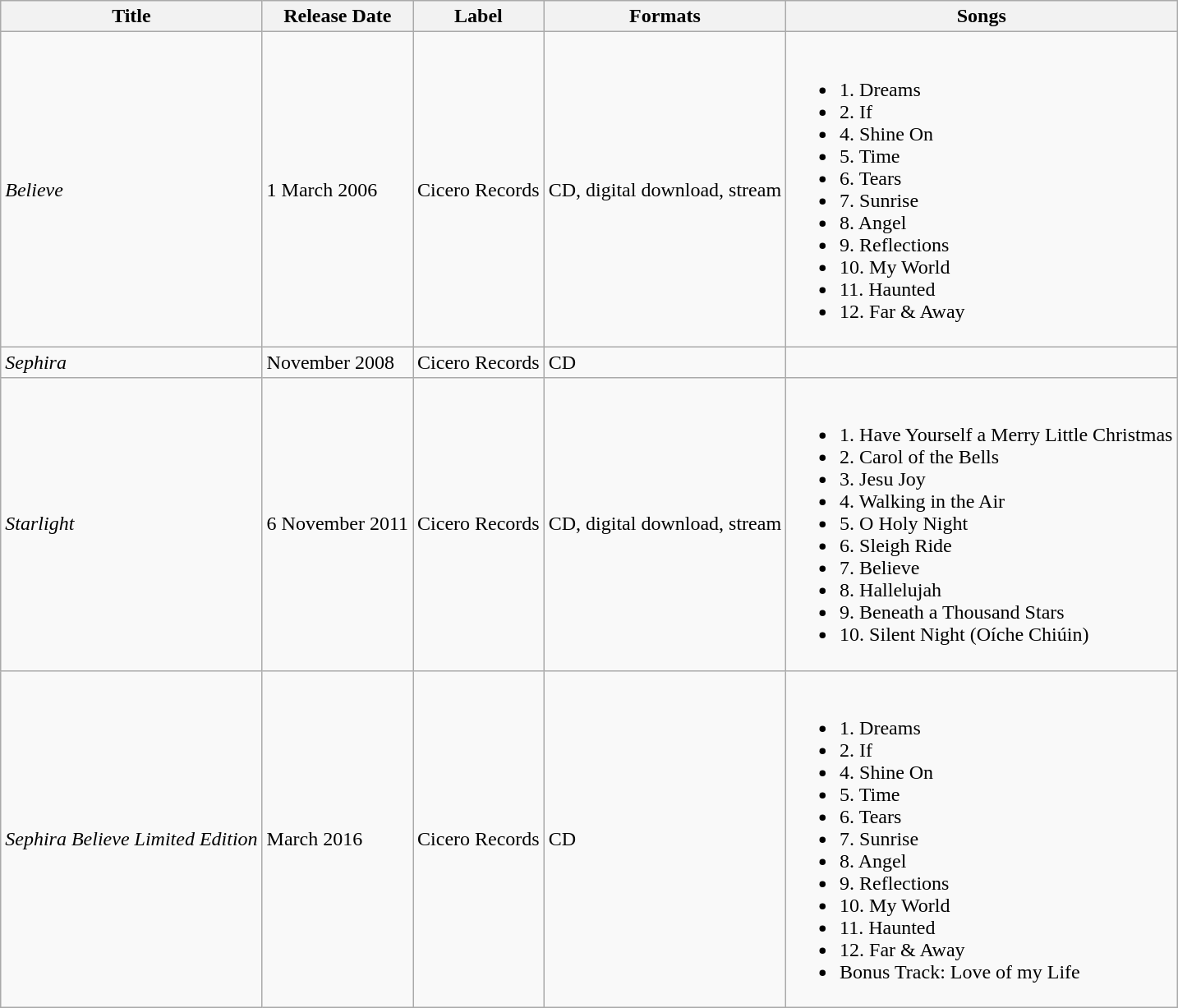<table class="wikitable plainrowheaders">
<tr>
<th scope="col">Title</th>
<th scope="col">Release Date</th>
<th scope="col">Label</th>
<th scope="col">Formats</th>
<th scope="col">Songs</th>
</tr>
<tr>
<td><em>Believe</em></td>
<td>1 March 2006</td>
<td>Cicero Records</td>
<td>CD, digital download, stream</td>
<td><br><ul><li>1. Dreams</li><li>2. If</li><li>4. Shine On</li><li>5. Time</li><li>6. Tears</li><li>7. Sunrise</li><li>8. Angel</li><li>9. Reflections</li><li>10. My World</li><li>11. Haunted</li><li>12. Far & Away</li></ul></td>
</tr>
<tr>
<td><em>Sephira</em></td>
<td>November 2008</td>
<td>Cicero Records</td>
<td>CD</td>
<td></td>
</tr>
<tr>
<td><em>Starlight</em></td>
<td>6 November 2011</td>
<td>Cicero Records</td>
<td>CD, digital download, stream</td>
<td><br><ul><li>1. Have Yourself a Merry Little Christmas</li><li>2. Carol of the Bells</li><li>3. Jesu Joy</li><li>4. Walking in the Air</li><li>5. O Holy Night</li><li>6. Sleigh Ride</li><li>7. Believe</li><li>8. Hallelujah</li><li>9. Beneath a Thousand Stars</li><li>10. Silent Night (Oíche Chiúin)</li></ul></td>
</tr>
<tr>
<td><em>Sephira Believe Limited Edition</em></td>
<td>March 2016</td>
<td>Cicero Records</td>
<td>CD</td>
<td><br><ul><li>1. Dreams</li><li>2. If</li><li>4. Shine On</li><li>5. Time</li><li>6. Tears</li><li>7. Sunrise</li><li>8. Angel</li><li>9. Reflections</li><li>10. My World</li><li>11. Haunted</li><li>12. Far & Away</li><li>Bonus Track: Love of my Life</li></ul></td>
</tr>
</table>
